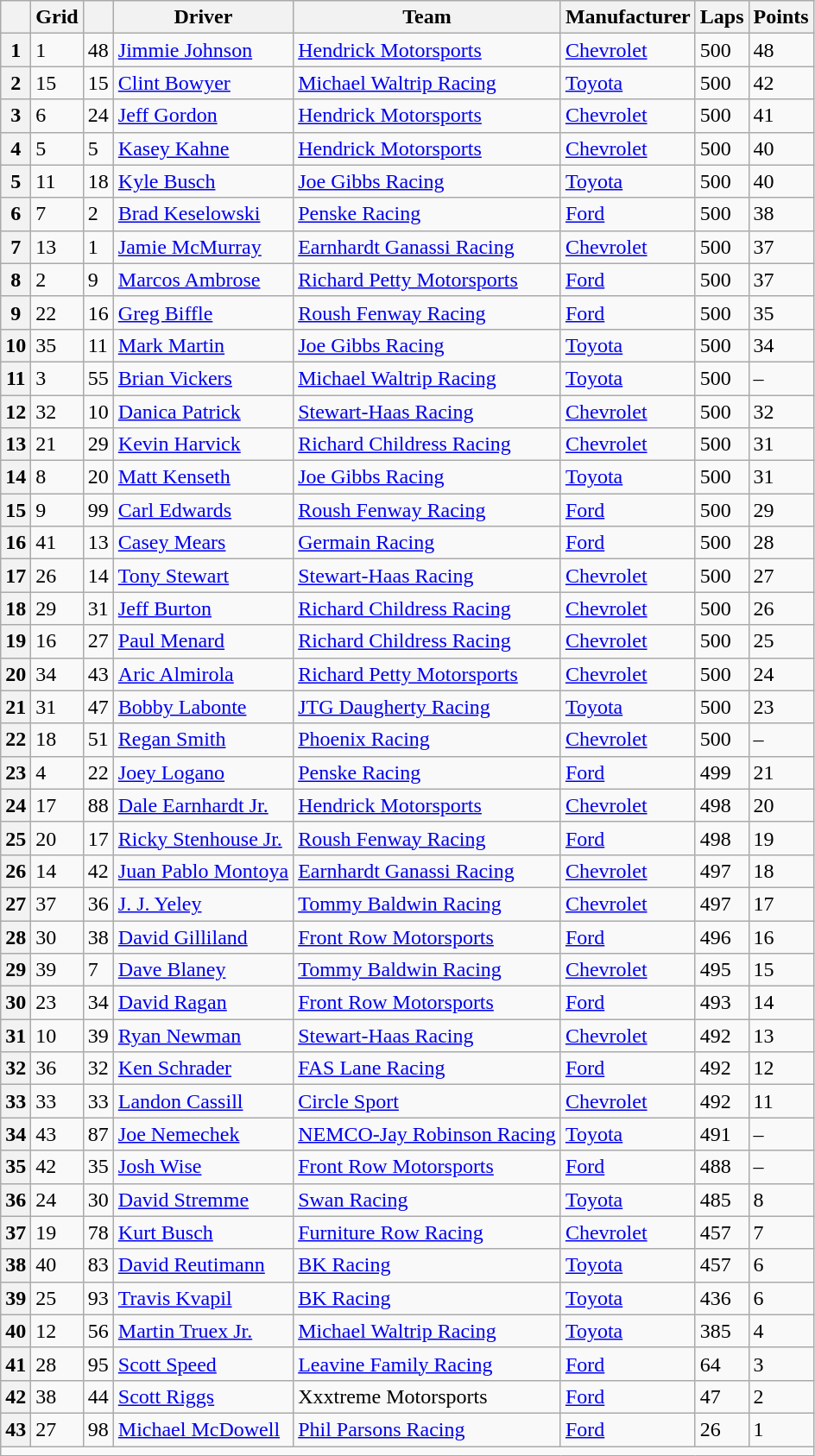<table class="wikitable" border="1">
<tr>
<th></th>
<th>Grid</th>
<th></th>
<th>Driver</th>
<th>Team</th>
<th>Manufacturer</th>
<th>Laps</th>
<th>Points</th>
</tr>
<tr>
<th>1</th>
<td>1</td>
<td>48</td>
<td><a href='#'>Jimmie Johnson</a></td>
<td><a href='#'>Hendrick Motorsports</a></td>
<td><a href='#'>Chevrolet</a></td>
<td>500</td>
<td>48</td>
</tr>
<tr>
<th>2</th>
<td>15</td>
<td>15</td>
<td><a href='#'>Clint Bowyer</a></td>
<td><a href='#'>Michael Waltrip Racing</a></td>
<td><a href='#'>Toyota</a></td>
<td>500</td>
<td>42</td>
</tr>
<tr>
<th>3</th>
<td>6</td>
<td>24</td>
<td><a href='#'>Jeff Gordon</a></td>
<td><a href='#'>Hendrick Motorsports</a></td>
<td><a href='#'>Chevrolet</a></td>
<td>500</td>
<td>41</td>
</tr>
<tr>
<th>4</th>
<td>5</td>
<td>5</td>
<td><a href='#'>Kasey Kahne</a></td>
<td><a href='#'>Hendrick Motorsports</a></td>
<td><a href='#'>Chevrolet</a></td>
<td>500</td>
<td>40</td>
</tr>
<tr>
<th>5</th>
<td>11</td>
<td>18</td>
<td><a href='#'>Kyle Busch</a></td>
<td><a href='#'>Joe Gibbs Racing</a></td>
<td><a href='#'>Toyota</a></td>
<td>500</td>
<td>40</td>
</tr>
<tr>
<th>6</th>
<td>7</td>
<td>2</td>
<td><a href='#'>Brad Keselowski</a></td>
<td><a href='#'>Penske Racing</a></td>
<td><a href='#'>Ford</a></td>
<td>500</td>
<td>38</td>
</tr>
<tr>
<th>7</th>
<td>13</td>
<td>1</td>
<td><a href='#'>Jamie McMurray</a></td>
<td><a href='#'>Earnhardt Ganassi Racing</a></td>
<td><a href='#'>Chevrolet</a></td>
<td>500</td>
<td>37</td>
</tr>
<tr>
<th>8</th>
<td>2</td>
<td>9</td>
<td><a href='#'>Marcos Ambrose</a></td>
<td><a href='#'>Richard Petty Motorsports</a></td>
<td><a href='#'>Ford</a></td>
<td>500</td>
<td>37</td>
</tr>
<tr>
<th>9</th>
<td>22</td>
<td>16</td>
<td><a href='#'>Greg Biffle</a></td>
<td><a href='#'>Roush Fenway Racing</a></td>
<td><a href='#'>Ford</a></td>
<td>500</td>
<td>35</td>
</tr>
<tr>
<th>10</th>
<td>35</td>
<td>11</td>
<td><a href='#'>Mark Martin</a></td>
<td><a href='#'>Joe Gibbs Racing</a></td>
<td><a href='#'>Toyota</a></td>
<td>500</td>
<td>34</td>
</tr>
<tr>
<th>11</th>
<td>3</td>
<td>55</td>
<td><a href='#'>Brian Vickers</a></td>
<td><a href='#'>Michael Waltrip Racing</a></td>
<td><a href='#'>Toyota</a></td>
<td>500</td>
<td>–</td>
</tr>
<tr>
<th>12</th>
<td>32</td>
<td>10</td>
<td><a href='#'>Danica Patrick</a></td>
<td><a href='#'>Stewart-Haas Racing</a></td>
<td><a href='#'>Chevrolet</a></td>
<td>500</td>
<td>32</td>
</tr>
<tr>
<th>13</th>
<td>21</td>
<td>29</td>
<td><a href='#'>Kevin Harvick</a></td>
<td><a href='#'>Richard Childress Racing</a></td>
<td><a href='#'>Chevrolet</a></td>
<td>500</td>
<td>31</td>
</tr>
<tr>
<th>14</th>
<td>8</td>
<td>20</td>
<td><a href='#'>Matt Kenseth</a></td>
<td><a href='#'>Joe Gibbs Racing</a></td>
<td><a href='#'>Toyota</a></td>
<td>500</td>
<td>31</td>
</tr>
<tr>
<th>15</th>
<td>9</td>
<td>99</td>
<td><a href='#'>Carl Edwards</a></td>
<td><a href='#'>Roush Fenway Racing</a></td>
<td><a href='#'>Ford</a></td>
<td>500</td>
<td>29</td>
</tr>
<tr>
<th>16</th>
<td>41</td>
<td>13</td>
<td><a href='#'>Casey Mears</a></td>
<td><a href='#'>Germain Racing</a></td>
<td><a href='#'>Ford</a></td>
<td>500</td>
<td>28</td>
</tr>
<tr>
<th>17</th>
<td>26</td>
<td>14</td>
<td><a href='#'>Tony Stewart</a></td>
<td><a href='#'>Stewart-Haas Racing</a></td>
<td><a href='#'>Chevrolet</a></td>
<td>500</td>
<td>27</td>
</tr>
<tr>
<th>18</th>
<td>29</td>
<td>31</td>
<td><a href='#'>Jeff Burton</a></td>
<td><a href='#'>Richard Childress Racing</a></td>
<td><a href='#'>Chevrolet</a></td>
<td>500</td>
<td>26</td>
</tr>
<tr>
<th>19</th>
<td>16</td>
<td>27</td>
<td><a href='#'>Paul Menard</a></td>
<td><a href='#'>Richard Childress Racing</a></td>
<td><a href='#'>Chevrolet</a></td>
<td>500</td>
<td>25</td>
</tr>
<tr>
<th>20</th>
<td>34</td>
<td>43</td>
<td><a href='#'>Aric Almirola</a></td>
<td><a href='#'>Richard Petty Motorsports</a></td>
<td><a href='#'>Chevrolet</a></td>
<td>500</td>
<td>24</td>
</tr>
<tr>
<th>21</th>
<td>31</td>
<td>47</td>
<td><a href='#'>Bobby Labonte</a></td>
<td><a href='#'>JTG Daugherty Racing</a></td>
<td><a href='#'>Toyota</a></td>
<td>500</td>
<td>23</td>
</tr>
<tr>
<th>22</th>
<td>18</td>
<td>51</td>
<td><a href='#'>Regan Smith</a></td>
<td><a href='#'>Phoenix Racing</a></td>
<td><a href='#'>Chevrolet</a></td>
<td>500</td>
<td>–</td>
</tr>
<tr>
<th>23</th>
<td>4</td>
<td>22</td>
<td><a href='#'>Joey Logano</a></td>
<td><a href='#'>Penske Racing</a></td>
<td><a href='#'>Ford</a></td>
<td>499</td>
<td>21</td>
</tr>
<tr>
<th>24</th>
<td>17</td>
<td>88</td>
<td><a href='#'>Dale Earnhardt Jr.</a></td>
<td><a href='#'>Hendrick Motorsports</a></td>
<td><a href='#'>Chevrolet</a></td>
<td>498</td>
<td>20</td>
</tr>
<tr>
<th>25</th>
<td>20</td>
<td>17</td>
<td><a href='#'>Ricky Stenhouse Jr.</a></td>
<td><a href='#'>Roush Fenway Racing</a></td>
<td><a href='#'>Ford</a></td>
<td>498</td>
<td>19</td>
</tr>
<tr>
<th>26</th>
<td>14</td>
<td>42</td>
<td><a href='#'>Juan Pablo Montoya</a></td>
<td><a href='#'>Earnhardt Ganassi Racing</a></td>
<td><a href='#'>Chevrolet</a></td>
<td>497</td>
<td>18</td>
</tr>
<tr>
<th>27</th>
<td>37</td>
<td>36</td>
<td><a href='#'>J. J. Yeley</a></td>
<td><a href='#'>Tommy Baldwin Racing</a></td>
<td><a href='#'>Chevrolet</a></td>
<td>497</td>
<td>17</td>
</tr>
<tr>
<th>28</th>
<td>30</td>
<td>38</td>
<td><a href='#'>David Gilliland</a></td>
<td><a href='#'>Front Row Motorsports</a></td>
<td><a href='#'>Ford</a></td>
<td>496</td>
<td>16</td>
</tr>
<tr>
<th>29</th>
<td>39</td>
<td>7</td>
<td><a href='#'>Dave Blaney</a></td>
<td><a href='#'>Tommy Baldwin Racing</a></td>
<td><a href='#'>Chevrolet</a></td>
<td>495</td>
<td>15</td>
</tr>
<tr>
<th>30</th>
<td>23</td>
<td>34</td>
<td><a href='#'>David Ragan</a></td>
<td><a href='#'>Front Row Motorsports</a></td>
<td><a href='#'>Ford</a></td>
<td>493</td>
<td>14</td>
</tr>
<tr>
<th>31</th>
<td>10</td>
<td>39</td>
<td><a href='#'>Ryan Newman</a></td>
<td><a href='#'>Stewart-Haas Racing</a></td>
<td><a href='#'>Chevrolet</a></td>
<td>492</td>
<td>13</td>
</tr>
<tr>
<th>32</th>
<td>36</td>
<td>32</td>
<td><a href='#'>Ken Schrader</a></td>
<td><a href='#'>FAS Lane Racing</a></td>
<td><a href='#'>Ford</a></td>
<td>492</td>
<td>12</td>
</tr>
<tr>
<th>33</th>
<td>33</td>
<td>33</td>
<td><a href='#'>Landon Cassill</a></td>
<td><a href='#'>Circle Sport</a></td>
<td><a href='#'>Chevrolet</a></td>
<td>492</td>
<td>11</td>
</tr>
<tr>
<th>34</th>
<td>43</td>
<td>87</td>
<td><a href='#'>Joe Nemechek</a></td>
<td><a href='#'>NEMCO-Jay Robinson Racing</a></td>
<td><a href='#'>Toyota</a></td>
<td>491</td>
<td>–</td>
</tr>
<tr>
<th>35</th>
<td>42</td>
<td>35</td>
<td><a href='#'>Josh Wise</a></td>
<td><a href='#'>Front Row Motorsports</a></td>
<td><a href='#'>Ford</a></td>
<td>488</td>
<td>–</td>
</tr>
<tr>
<th>36</th>
<td>24</td>
<td>30</td>
<td><a href='#'>David Stremme</a></td>
<td><a href='#'>Swan Racing</a></td>
<td><a href='#'>Toyota</a></td>
<td>485</td>
<td>8</td>
</tr>
<tr>
<th>37</th>
<td>19</td>
<td>78</td>
<td><a href='#'>Kurt Busch</a></td>
<td><a href='#'>Furniture Row Racing</a></td>
<td><a href='#'>Chevrolet</a></td>
<td>457</td>
<td>7</td>
</tr>
<tr>
<th>38</th>
<td>40</td>
<td>83</td>
<td><a href='#'>David Reutimann</a></td>
<td><a href='#'>BK Racing</a></td>
<td><a href='#'>Toyota</a></td>
<td>457</td>
<td>6</td>
</tr>
<tr>
<th>39</th>
<td>25</td>
<td>93</td>
<td><a href='#'>Travis Kvapil</a></td>
<td><a href='#'>BK Racing</a></td>
<td><a href='#'>Toyota</a></td>
<td>436</td>
<td>6</td>
</tr>
<tr>
<th>40</th>
<td>12</td>
<td>56</td>
<td><a href='#'>Martin Truex Jr.</a></td>
<td><a href='#'>Michael Waltrip Racing</a></td>
<td><a href='#'>Toyota</a></td>
<td>385</td>
<td>4</td>
</tr>
<tr>
<th>41</th>
<td>28</td>
<td>95</td>
<td><a href='#'>Scott Speed</a></td>
<td><a href='#'>Leavine Family Racing</a></td>
<td><a href='#'>Ford</a></td>
<td>64</td>
<td>3</td>
</tr>
<tr>
<th>42</th>
<td>38</td>
<td>44</td>
<td><a href='#'>Scott Riggs</a></td>
<td>Xxxtreme Motorsports</td>
<td><a href='#'>Ford</a></td>
<td>47</td>
<td>2</td>
</tr>
<tr>
<th>43</th>
<td>27</td>
<td>98</td>
<td><a href='#'>Michael McDowell</a></td>
<td><a href='#'>Phil Parsons Racing</a></td>
<td><a href='#'>Ford</a></td>
<td>26</td>
<td>1</td>
</tr>
<tr class="sortbottom">
<td colspan="9"></td>
</tr>
</table>
